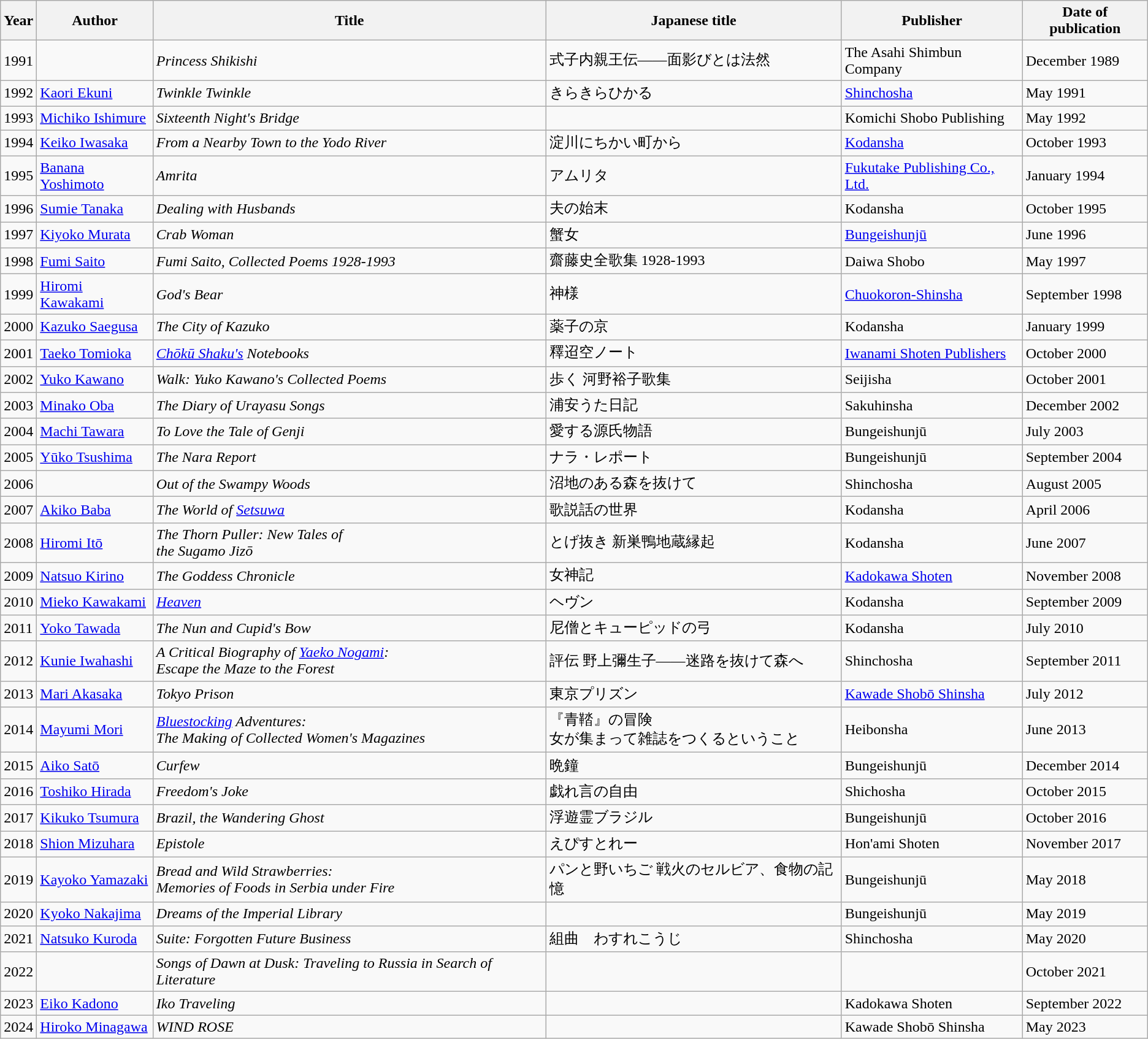<table class="wikitable sortable">
<tr>
<th>Year</th>
<th>Author</th>
<th>Title</th>
<th>Japanese title</th>
<th>Publisher</th>
<th>Date of publication</th>
</tr>
<tr>
<td>1991</td>
<td></td>
<td><em>Princess Shikishi</em></td>
<td>式子内親王伝――面影びとは法然</td>
<td>The Asahi Shimbun Company</td>
<td>December 1989</td>
</tr>
<tr>
<td>1992</td>
<td><a href='#'>Kaori Ekuni</a></td>
<td><em>Twinkle Twinkle</em></td>
<td>きらきらひかる</td>
<td><a href='#'>Shinchosha</a></td>
<td>May 1991</td>
</tr>
<tr>
<td>1993</td>
<td><a href='#'>Michiko Ishimure</a></td>
<td><em>Sixteenth Night's Bridge</em></td>
<td></td>
<td>Komichi Shobo Publishing</td>
<td>May 1992</td>
</tr>
<tr>
<td>1994</td>
<td><a href='#'>Keiko Iwasaka</a></td>
<td><em>From a Nearby Town to the Yodo River</em></td>
<td>淀川にちかい町から</td>
<td><a href='#'>Kodansha</a></td>
<td>October 1993</td>
</tr>
<tr>
<td>1995</td>
<td><a href='#'>Banana Yoshimoto</a></td>
<td><em>Amrita</em></td>
<td>アムリタ</td>
<td><a href='#'>Fukutake Publishing Co., Ltd.</a></td>
<td>January 1994</td>
</tr>
<tr>
<td>1996</td>
<td><a href='#'>Sumie Tanaka</a></td>
<td><em>Dealing with Husbands</em></td>
<td>夫の始末</td>
<td>Kodansha</td>
<td>October 1995</td>
</tr>
<tr>
<td>1997</td>
<td><a href='#'>Kiyoko Murata</a></td>
<td><em>Crab Woman</em></td>
<td>蟹女</td>
<td><a href='#'>Bungeishunjū</a></td>
<td>June 1996</td>
</tr>
<tr>
<td>1998</td>
<td><a href='#'>Fumi Saito</a></td>
<td><em>Fumi Saito, Collected Poems 1928-1993</em></td>
<td>齋藤史全歌集 1928-1993</td>
<td>Daiwa Shobo</td>
<td>May 1997</td>
</tr>
<tr>
<td>1999</td>
<td><a href='#'>Hiromi Kawakami</a></td>
<td><em>God's Bear</em></td>
<td>神様</td>
<td><a href='#'>Chuokoron-Shinsha</a></td>
<td>September 1998</td>
</tr>
<tr>
<td>2000</td>
<td><a href='#'>Kazuko Saegusa</a></td>
<td><em>The City of Kazuko</em></td>
<td>薬子の京</td>
<td>Kodansha</td>
<td>January 1999</td>
</tr>
<tr>
<td>2001</td>
<td><a href='#'>Taeko Tomioka</a></td>
<td><em><a href='#'>Chōkū Shaku's</a> Notebooks</em></td>
<td>釋迢空ノート</td>
<td><a href='#'>Iwanami Shoten Publishers</a></td>
<td>October 2000</td>
</tr>
<tr>
<td>2002</td>
<td><a href='#'>Yuko Kawano</a></td>
<td><em>Walk: Yuko Kawano's Collected Poems</em></td>
<td>歩く 河野裕子歌集</td>
<td>Seijisha</td>
<td>October 2001</td>
</tr>
<tr>
<td>2003</td>
<td><a href='#'>Minako Oba</a></td>
<td><em>The Diary of Urayasu Songs</em></td>
<td>浦安うた日記</td>
<td>Sakuhinsha</td>
<td>December 2002</td>
</tr>
<tr>
<td>2004</td>
<td><a href='#'>Machi Tawara</a></td>
<td><em>To Love the Tale of Genji</em></td>
<td>愛する源氏物語</td>
<td>Bungeishunjū</td>
<td>July 2003</td>
</tr>
<tr>
<td>2005</td>
<td><a href='#'>Yūko Tsushima</a></td>
<td><em>The Nara Report</em></td>
<td>ナラ・レポート</td>
<td>Bungeishunjū</td>
<td>September 2004</td>
</tr>
<tr>
<td>2006</td>
<td></td>
<td><em>Out of the Swampy Woods</em></td>
<td>沼地のある森を抜けて</td>
<td>Shinchosha</td>
<td>August 2005</td>
</tr>
<tr>
<td>2007</td>
<td><a href='#'>Akiko Baba</a></td>
<td><em>The World of <a href='#'>Setsuwa</a></em></td>
<td>歌説話の世界</td>
<td>Kodansha</td>
<td>April 2006</td>
</tr>
<tr>
<td>2008</td>
<td><a href='#'>Hiromi Itō</a></td>
<td><em>The Thorn Puller: New Tales of</em><br><em>the Sugamo Jizō</em></td>
<td>とげ抜き 新巣鴨地蔵縁起</td>
<td>Kodansha</td>
<td>June 2007</td>
</tr>
<tr>
<td>2009</td>
<td><a href='#'>Natsuo Kirino</a></td>
<td><em>The Goddess Chronicle</em></td>
<td>女神記</td>
<td><a href='#'>Kadokawa Shoten</a></td>
<td>November 2008</td>
</tr>
<tr>
<td>2010</td>
<td><a href='#'>Mieko Kawakami</a></td>
<td><em><a href='#'>Heaven</a></em></td>
<td>ヘヴン</td>
<td>Kodansha</td>
<td>September 2009</td>
</tr>
<tr>
<td>2011</td>
<td><a href='#'>Yoko Tawada</a></td>
<td><em>The Nun and Cupid's Bow</em></td>
<td>尼僧とキューピッドの弓</td>
<td>Kodansha</td>
<td>July 2010</td>
</tr>
<tr>
<td>2012</td>
<td><a href='#'>Kunie Iwahashi</a></td>
<td><em>A Critical Biography of <a href='#'>Yaeko Nogami</a>:</em><br><em>Escape the Maze to the Forest</em></td>
<td>評伝 野上彌生子――迷路を抜けて森へ</td>
<td>Shinchosha</td>
<td>September 2011</td>
</tr>
<tr>
<td>2013</td>
<td><a href='#'>Mari Akasaka</a></td>
<td><em>Tokyo Prison</em></td>
<td>東京プリズン</td>
<td><a href='#'>Kawade Shobō Shinsha</a></td>
<td>July 2012</td>
</tr>
<tr>
<td>2014</td>
<td><a href='#'>Mayumi Mori</a></td>
<td><em><a href='#'>Bluestocking</a> Adventures:</em><br><em>The Making of Collected Women's Magazines</em></td>
<td>『青鞜』の冒険<br>女が集まって雑誌をつくるということ</td>
<td>Heibonsha</td>
<td>June 2013</td>
</tr>
<tr>
<td>2015</td>
<td><a href='#'>Aiko Satō</a></td>
<td><em>Curfew</em></td>
<td>晩鐘</td>
<td>Bungeishunjū</td>
<td>December 2014</td>
</tr>
<tr>
<td>2016</td>
<td><a href='#'>Toshiko Hirada</a></td>
<td><em>Freedom's Joke</em></td>
<td>戯れ言の自由</td>
<td>Shichosha</td>
<td>October 2015</td>
</tr>
<tr>
<td>2017</td>
<td><a href='#'>Kikuko Tsumura</a></td>
<td><em>Brazil, the Wandering Ghost</em></td>
<td>浮遊霊ブラジル</td>
<td>Bungeishunjū</td>
<td>October 2016</td>
</tr>
<tr>
<td>2018</td>
<td><a href='#'>Shion Mizuhara</a></td>
<td><em>Epistole</em></td>
<td>えぴすとれー</td>
<td>Hon'ami Shoten</td>
<td>November 2017</td>
</tr>
<tr>
<td>2019</td>
<td><a href='#'>Kayoko Yamazaki</a></td>
<td><em>Bread and Wild Strawberries:</em><br><em>Memories of Foods in Serbia under Fire</em></td>
<td>パンと野いちご 戦火のセルビア、食物の記憶</td>
<td>Bungeishunjū</td>
<td>May 2018</td>
</tr>
<tr>
<td>2020</td>
<td><a href='#'>Kyoko Nakajima</a></td>
<td><em>Dreams of the Imperial Library</em></td>
<td></td>
<td>Bungeishunjū</td>
<td>May 2019</td>
</tr>
<tr>
<td>2021</td>
<td><a href='#'>Natsuko Kuroda</a></td>
<td><em>Suite: Forgotten Future Business </em></td>
<td>組曲　わすれこうじ</td>
<td>Shinchosha</td>
<td>May 2020</td>
</tr>
<tr>
<td>2022</td>
<td></td>
<td><em>Songs of Dawn at Dusk: Traveling to Russia in Search of Literature</em></td>
<td></td>
<td></td>
<td>October 2021</td>
</tr>
<tr>
<td>2023</td>
<td><a href='#'>Eiko Kadono</a></td>
<td><em>Iko Traveling</em></td>
<td></td>
<td>Kadokawa Shoten</td>
<td>September 2022</td>
</tr>
<tr>
<td>2024</td>
<td><a href='#'>Hiroko Minagawa</a></td>
<td><em>WIND ROSE</em></td>
<td></td>
<td>Kawade Shobō Shinsha</td>
<td>May 2023</td>
</tr>
</table>
